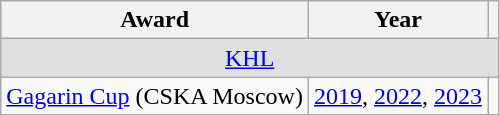<table class="wikitable">
<tr>
<th>Award</th>
<th>Year</th>
<th></th>
</tr>
<tr ALIGN="center" bgcolor="#e0e0e0">
<td colspan="3"><a href='#'>KHL</a></td>
</tr>
<tr>
<td><a href='#'>Gagarin Cup</a> (CSKA Moscow)</td>
<td><a href='#'>2019</a>, <a href='#'>2022</a>, <a href='#'>2023</a></td>
<td></td>
</tr>
</table>
